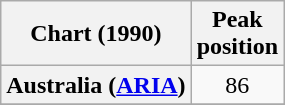<table class="wikitable sortable plainrowheaders" style="text-align:center">
<tr>
<th>Chart (1990)</th>
<th>Peak<br>position</th>
</tr>
<tr>
<th scope="row">Australia (<a href='#'>ARIA</a>)</th>
<td style="text-align:center;">86</td>
</tr>
<tr>
</tr>
</table>
